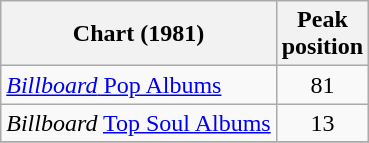<table class="wikitable">
<tr>
<th>Chart (1981)</th>
<th>Peak<br>position</th>
</tr>
<tr>
<td><a href='#'><em>Billboard</em> Pop Albums</a></td>
<td align=center>81</td>
</tr>
<tr>
<td><em>Billboard</em> <a href='#'>Top Soul Albums</a></td>
<td align=center>13</td>
</tr>
<tr>
</tr>
</table>
